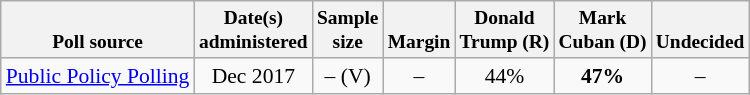<table class="wikitable" style="font-size:90%;text-align:center;">
<tr valign=bottom style="font-size:90%;">
<th>Poll source</th>
<th>Date(s)<br>administered</th>
<th>Sample<br>size</th>
<th>Margin<br></th>
<th>Donald<br>Trump (R)</th>
<th>Mark<br>Cuban (D)</th>
<th>Undecided</th>
</tr>
<tr>
<td style="text-align:left;"><a href='#'>Public Policy Polling</a></td>
<td>Dec 2017</td>
<td>– (V)</td>
<td>–</td>
<td>44%</td>
<td><strong>47%</strong></td>
<td>–</td>
</tr>
</table>
